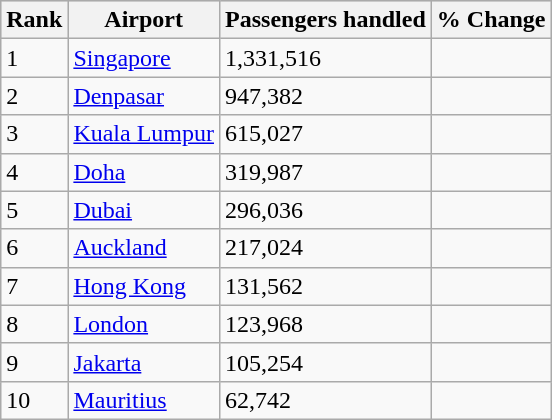<table class="wikitable sortable" width= align=>
<tr style="background:lightgrey;">
<th>Rank</th>
<th>Airport</th>
<th>Passengers handled</th>
<th>%  Change</th>
</tr>
<tr>
<td>1</td>
<td><a href='#'>Singapore</a></td>
<td>1,331,516</td>
<td> </td>
</tr>
<tr>
<td>2</td>
<td><a href='#'>Denpasar</a></td>
<td>947,382</td>
<td> </td>
</tr>
<tr>
<td>3</td>
<td><a href='#'>Kuala Lumpur</a></td>
<td>615,027</td>
<td> </td>
</tr>
<tr>
<td>4</td>
<td><a href='#'>Doha</a></td>
<td>319,987</td>
<td> </td>
</tr>
<tr>
<td>5</td>
<td><a href='#'>Dubai</a></td>
<td>296,036</td>
<td> </td>
</tr>
<tr>
<td>6</td>
<td><a href='#'>Auckland</a></td>
<td>217,024</td>
<td> </td>
</tr>
<tr>
<td>7</td>
<td><a href='#'>Hong Kong</a></td>
<td>131,562</td>
<td> </td>
</tr>
<tr>
<td>8</td>
<td><a href='#'>London</a></td>
<td>123,968</td>
<td> </td>
</tr>
<tr>
<td>9</td>
<td><a href='#'>Jakarta</a></td>
<td>105,254</td>
<td> </td>
</tr>
<tr>
<td>10</td>
<td><a href='#'>Mauritius</a></td>
<td>62,742</td>
<td> </td>
</tr>
</table>
